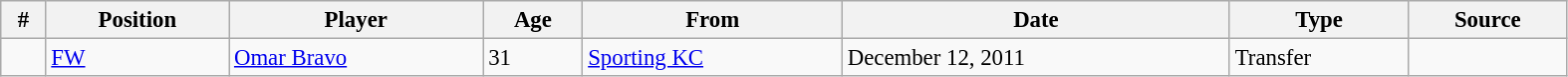<table class="wikitable sortable" style="width:83%; text-align:center; font-size:95%; text-align:left;">
<tr>
<th><strong>#</strong></th>
<th><strong>Position</strong></th>
<th><strong>Player</strong></th>
<th><strong>Age</strong></th>
<th><strong>From</strong></th>
<th><strong>Date</strong></th>
<th><strong>Type</strong></th>
<th><strong>Source</strong></th>
</tr>
<tr>
<td></td>
<td><a href='#'>FW</a></td>
<td> <a href='#'>Omar Bravo</a></td>
<td>31</td>
<td> <a href='#'>Sporting KC</a></td>
<td>December 12, 2011</td>
<td>Transfer</td>
<td></td>
</tr>
</table>
